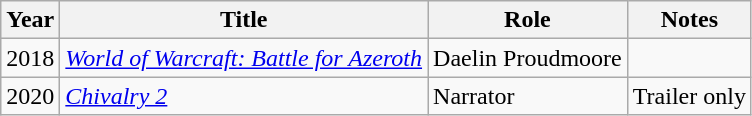<table class="wikitable sortable">
<tr>
<th>Year</th>
<th>Title</th>
<th>Role</th>
<th class="unsortable">Notes</th>
</tr>
<tr>
<td>2018</td>
<td><em><a href='#'>World of Warcraft: Battle for Azeroth</a></em></td>
<td>Daelin Proudmoore</td>
<td></td>
</tr>
<tr>
<td>2020</td>
<td><em><a href='#'>Chivalry 2</a></em></td>
<td>Narrator</td>
<td>Trailer only</td>
</tr>
</table>
